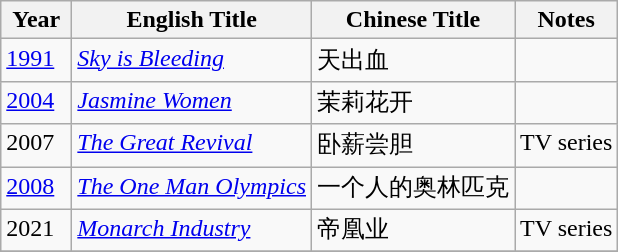<table class="wikitable">
<tr>
<th align="left" valign="top" width="40">Year</th>
<th align="left" valign="top">English Title</th>
<th align="left" valign="top">Chinese Title</th>
<th align="left" valign="top">Notes</th>
</tr>
<tr>
<td align="left" valign="top"><a href='#'>1991</a></td>
<td align="left" valign="top"><em><a href='#'>Sky is Bleeding</a></em></td>
<td align="left" valign="top">天出血</td>
<td align="left" valign="top"></td>
</tr>
<tr>
<td align="left" valign="top"><a href='#'>2004</a></td>
<td align="left" valign="top"><em><a href='#'>Jasmine Women</a></em></td>
<td align="left" valign="top">茉莉花开</td>
<td align="left" valign="top"></td>
</tr>
<tr>
<td align="left" valign="top">2007</td>
<td align="left" valign="top"><em><a href='#'>The Great Revival</a></em></td>
<td align="left" valign="top">卧薪尝胆</td>
<td align="left" valign="top">TV series</td>
</tr>
<tr>
<td align="left" valign="top"><a href='#'>2008</a></td>
<td align="left" valign="top"><em><a href='#'>The One Man Olympics</a></em></td>
<td align="left" valign="top">一个人的奥林匹克</td>
<td align="left" valign="top"></td>
</tr>
<tr>
<td align="left" valign="top">2021</td>
<td align="left" valign="top"><em><a href='#'>Monarch Industry</a></em></td>
<td align="left" valign="top">帝凰业</td>
<td align="left" valign="top">TV series</td>
</tr>
<tr>
</tr>
</table>
